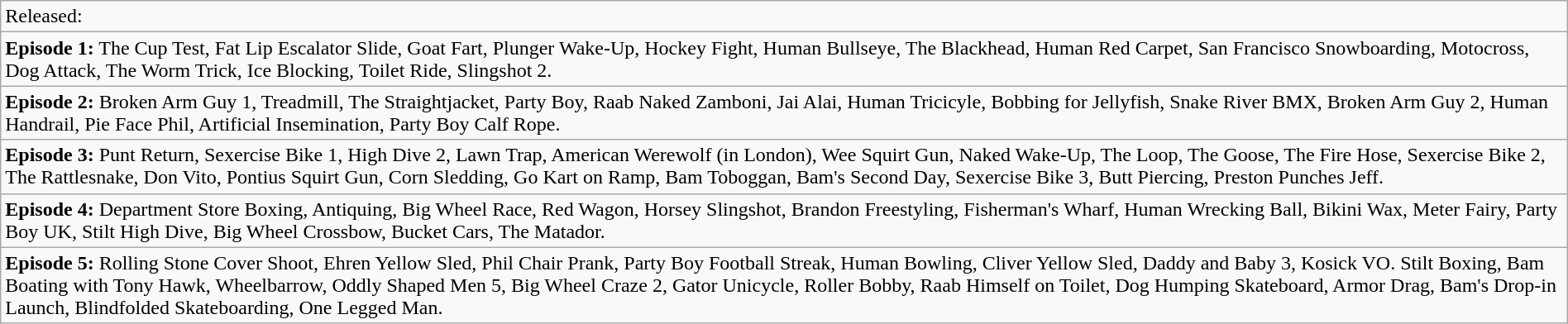<table class="wikitable" width=100%>
<tr>
<td align=left>Released: </td>
</tr>
<tr>
<td align=left><strong>Episode 1:</strong> The Cup Test, Fat Lip Escalator Slide, Goat Fart, Plunger Wake-Up, Hockey Fight, Human Bullseye, The Blackhead, Human Red Carpet, San Francisco Snowboarding, Motocross, Dog Attack, The Worm Trick, Ice Blocking, Toilet Ride, Slingshot 2.</td>
</tr>
<tr>
<td align=left><strong>Episode 2:</strong> Broken Arm Guy 1, Treadmill, The Straightjacket, Party Boy, Raab Naked Zamboni, Jai Alai, Human Tricicyle, Bobbing for Jellyfish, Snake River BMX, Broken Arm Guy 2, Human Handrail, Pie Face Phil, Artificial Insemination, Party Boy Calf Rope.</td>
</tr>
<tr>
<td align=left><strong>Episode 3:</strong> Punt Return, Sexercise Bike 1, High Dive 2, Lawn Trap, American Werewolf (in London), Wee Squirt Gun, Naked Wake-Up, The Loop, The Goose, The Fire Hose, Sexercise Bike 2, The Rattlesnake, Don Vito, Pontius Squirt Gun, Corn Sledding, Go Kart on Ramp, Bam Toboggan, Bam's Second Day, Sexercise Bike 3, Butt Piercing, Preston Punches Jeff.</td>
</tr>
<tr>
<td align=left><strong>Episode 4:</strong> Department Store Boxing, Antiquing, Big Wheel Race, Red Wagon, Horsey Slingshot, Brandon Freestyling, Fisherman's Wharf, Human Wrecking Ball, Bikini Wax, Meter Fairy, Party Boy UK, Stilt High Dive, Big Wheel Crossbow, Bucket Cars, The Matador.</td>
</tr>
<tr>
<td align=left><strong>Episode 5:</strong> Rolling Stone Cover Shoot, Ehren Yellow Sled, Phil Chair Prank, Party Boy Football Streak, Human Bowling, Cliver Yellow Sled, Daddy and Baby 3, Kosick VO. Stilt Boxing, Bam Boating with Tony Hawk, Wheelbarrow, Oddly Shaped Men 5, Big Wheel Craze 2, Gator Unicycle, Roller Bobby, Raab Himself on Toilet, Dog Humping Skateboard, Armor Drag, Bam's Drop-in Launch, Blindfolded Skateboarding, One Legged Man.</td>
</tr>
</table>
